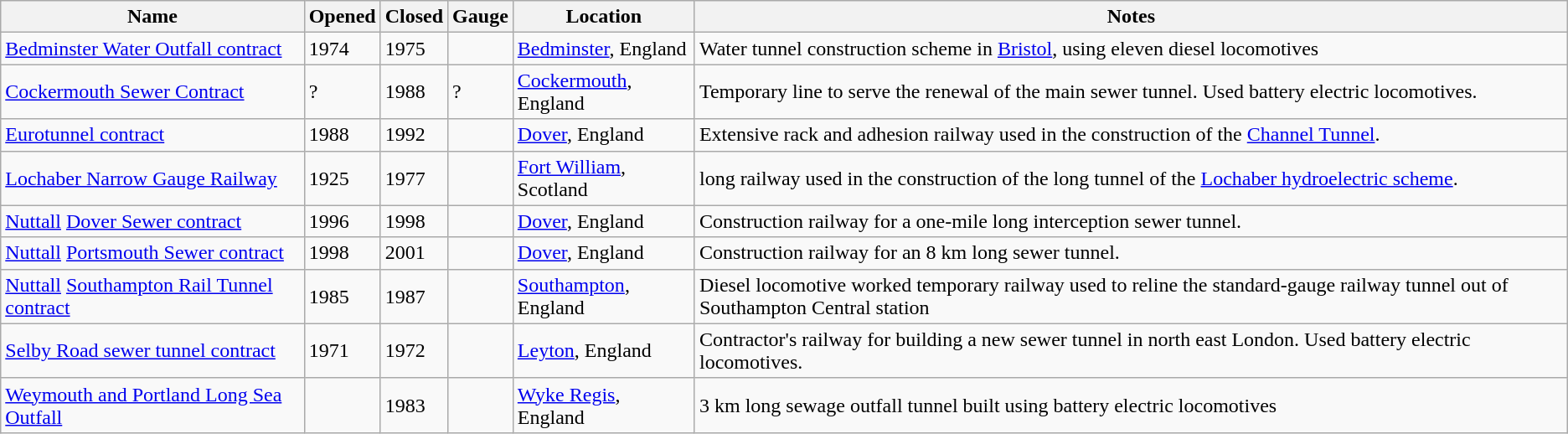<table class="wikitable">
<tr>
<th>Name</th>
<th>Opened</th>
<th>Closed</th>
<th>Gauge</th>
<th>Location</th>
<th>Notes</th>
</tr>
<tr>
<td><a href='#'>Bedminster Water Outfall contract</a></td>
<td>1974</td>
<td>1975</td>
<td></td>
<td><a href='#'>Bedminster</a>, England</td>
<td>Water tunnel construction scheme in <a href='#'>Bristol</a>, using eleven diesel locomotives</td>
</tr>
<tr>
<td><a href='#'>Cockermouth Sewer Contract</a></td>
<td>?</td>
<td>1988</td>
<td> ?</td>
<td><a href='#'>Cockermouth</a>, England</td>
<td>Temporary line to serve the renewal of the main sewer tunnel. Used battery electric locomotives.</td>
</tr>
<tr>
<td><a href='#'>Eurotunnel contract</a></td>
<td>1988</td>
<td>1992</td>
<td></td>
<td><a href='#'>Dover</a>, England</td>
<td>Extensive rack and adhesion railway used in the construction of the <a href='#'>Channel Tunnel</a>.</td>
</tr>
<tr>
<td><a href='#'>Lochaber Narrow Gauge Railway</a></td>
<td>1925</td>
<td>1977</td>
<td></td>
<td><a href='#'>Fort William</a>, Scotland</td>
<td> long railway used in the construction of the  long tunnel of the <a href='#'>Lochaber hydroelectric scheme</a>.</td>
</tr>
<tr>
<td><a href='#'>Nuttall</a> <a href='#'>Dover Sewer contract</a></td>
<td>1996</td>
<td>1998</td>
<td></td>
<td><a href='#'>Dover</a>, England</td>
<td>Construction railway for a one-mile long interception sewer tunnel.</td>
</tr>
<tr>
<td><a href='#'>Nuttall</a> <a href='#'>Portsmouth Sewer contract</a></td>
<td>1998</td>
<td>2001</td>
<td></td>
<td><a href='#'>Dover</a>, England</td>
<td>Construction railway for an 8 km long sewer tunnel.</td>
</tr>
<tr>
<td><a href='#'>Nuttall</a> <a href='#'>Southampton Rail Tunnel contract</a></td>
<td>1985</td>
<td>1987</td>
<td></td>
<td><a href='#'>Southampton</a>, England</td>
<td>Diesel locomotive worked temporary railway used to reline the standard-gauge railway tunnel out of Southampton Central station</td>
</tr>
<tr>
<td><a href='#'>Selby Road sewer tunnel contract</a></td>
<td>1971</td>
<td>1972</td>
<td></td>
<td><a href='#'>Leyton</a>, England</td>
<td>Contractor's railway for building a new sewer tunnel in north east London. Used battery electric locomotives.</td>
</tr>
<tr>
<td><a href='#'>Weymouth and Portland Long Sea Outfall</a></td>
<td></td>
<td>1983</td>
<td></td>
<td><a href='#'>Wyke Regis</a>, England</td>
<td>3 km long sewage outfall tunnel built using battery electric locomotives</td>
</tr>
</table>
